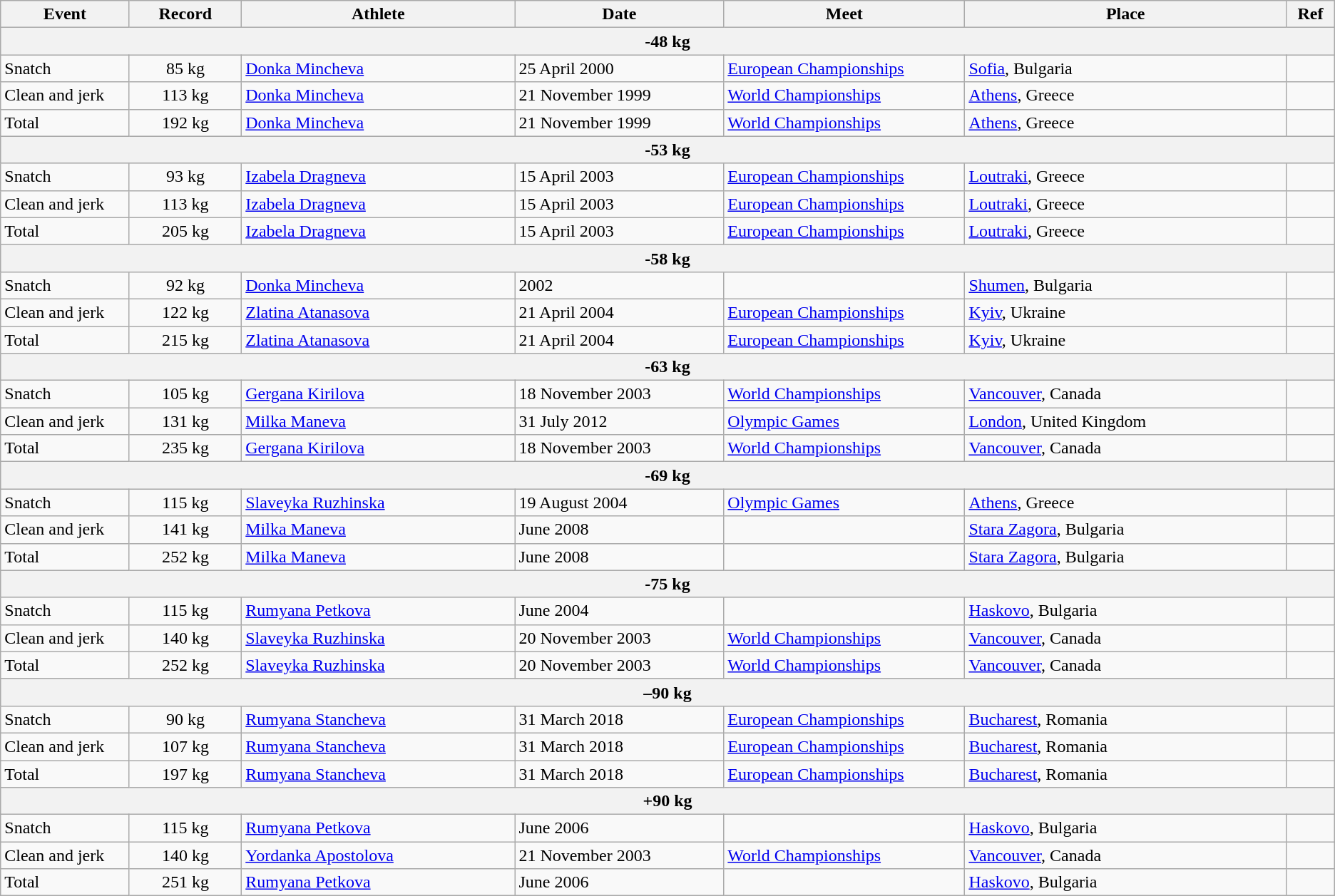<table class="wikitable">
<tr>
<th width=8%>Event</th>
<th width=7%>Record</th>
<th width=17%>Athlete</th>
<th width=13%>Date</th>
<th width=15%>Meet</th>
<th width=20%>Place</th>
<th width=3%>Ref</th>
</tr>
<tr bgcolor="#DDDDDD">
<th colspan="7">-48 kg</th>
</tr>
<tr>
<td>Snatch</td>
<td align="center">85 kg</td>
<td><a href='#'>Donka Mincheva</a></td>
<td>25 April 2000</td>
<td><a href='#'>European Championships</a></td>
<td><a href='#'>Sofia</a>, Bulgaria</td>
<td></td>
</tr>
<tr>
<td>Clean and jerk</td>
<td align="center">113 kg</td>
<td><a href='#'>Donka Mincheva</a></td>
<td>21 November 1999</td>
<td><a href='#'>World Championships</a></td>
<td><a href='#'>Athens</a>, Greece</td>
<td></td>
</tr>
<tr>
<td>Total</td>
<td align="center">192 kg</td>
<td><a href='#'>Donka Mincheva</a></td>
<td>21 November 1999</td>
<td><a href='#'>World Championships</a></td>
<td><a href='#'>Athens</a>, Greece</td>
<td></td>
</tr>
<tr bgcolor="#DDDDDD">
<th colspan="7">-53 kg</th>
</tr>
<tr>
<td>Snatch</td>
<td align="center">93 kg</td>
<td><a href='#'>Izabela Dragneva</a></td>
<td>15 April 2003</td>
<td><a href='#'>European Championships</a></td>
<td><a href='#'>Loutraki</a>, Greece</td>
<td></td>
</tr>
<tr>
<td>Clean and jerk</td>
<td align="center">113 kg</td>
<td><a href='#'>Izabela Dragneva</a></td>
<td>15 April 2003</td>
<td><a href='#'>European Championships</a></td>
<td><a href='#'>Loutraki</a>, Greece</td>
<td></td>
</tr>
<tr>
<td>Total</td>
<td align="center">205 kg</td>
<td><a href='#'>Izabela Dragneva</a></td>
<td>15 April 2003</td>
<td><a href='#'>European Championships</a></td>
<td><a href='#'>Loutraki</a>, Greece</td>
<td></td>
</tr>
<tr bgcolor="#DDDDDD">
<th colspan="7">-58 kg</th>
</tr>
<tr>
<td>Snatch</td>
<td align="center">92 kg</td>
<td><a href='#'>Donka Mincheva</a></td>
<td>2002</td>
<td></td>
<td><a href='#'>Shumen</a>, Bulgaria</td>
<td></td>
</tr>
<tr>
<td>Clean and jerk</td>
<td align="center">122 kg</td>
<td><a href='#'>Zlatina Atanasova</a></td>
<td>21 April 2004</td>
<td><a href='#'>European Championships</a></td>
<td><a href='#'>Kyiv</a>, Ukraine</td>
<td></td>
</tr>
<tr>
<td>Total</td>
<td align="center">215 kg</td>
<td><a href='#'>Zlatina Atanasova</a></td>
<td>21 April 2004</td>
<td><a href='#'>European Championships</a></td>
<td><a href='#'>Kyiv</a>, Ukraine</td>
<td></td>
</tr>
<tr bgcolor="#DDDDDD">
<th colspan="7">-63 kg</th>
</tr>
<tr>
<td>Snatch</td>
<td align="center">105 kg</td>
<td><a href='#'>Gergana Kirilova</a></td>
<td>18 November 2003</td>
<td><a href='#'>World Championships</a></td>
<td><a href='#'>Vancouver</a>, Canada</td>
<td></td>
</tr>
<tr>
<td>Clean and jerk</td>
<td align="center">131 kg</td>
<td><a href='#'>Milka Maneva</a></td>
<td>31 July 2012</td>
<td><a href='#'>Olympic Games</a></td>
<td><a href='#'>London</a>, United Kingdom</td>
<td></td>
</tr>
<tr>
<td>Total</td>
<td align="center">235 kg</td>
<td><a href='#'>Gergana Kirilova</a></td>
<td>18 November 2003</td>
<td><a href='#'>World Championships</a></td>
<td><a href='#'>Vancouver</a>, Canada</td>
<td></td>
</tr>
<tr bgcolor="#DDDDDD">
<th colspan="7">-69 kg</th>
</tr>
<tr>
<td>Snatch</td>
<td align="center">115 kg</td>
<td><a href='#'>Slaveyka Ruzhinska</a></td>
<td>19 August 2004</td>
<td><a href='#'>Olympic Games</a></td>
<td><a href='#'>Athens</a>, Greece</td>
<td></td>
</tr>
<tr>
<td>Clean and jerk</td>
<td align="center">141 kg</td>
<td><a href='#'>Milka Maneva</a></td>
<td>June 2008</td>
<td></td>
<td><a href='#'>Stara Zagora</a>, Bulgaria</td>
<td></td>
</tr>
<tr>
<td>Total</td>
<td align="center">252 kg</td>
<td><a href='#'>Milka Maneva</a></td>
<td>June 2008</td>
<td></td>
<td><a href='#'>Stara Zagora</a>, Bulgaria</td>
<td></td>
</tr>
<tr bgcolor="#DDDDDD">
<th colspan="7">-75 kg</th>
</tr>
<tr>
<td>Snatch</td>
<td align="center">115 kg</td>
<td><a href='#'>Rumyana Petkova</a></td>
<td>June 2004</td>
<td></td>
<td><a href='#'>Haskovo</a>, Bulgaria</td>
<td></td>
</tr>
<tr>
<td>Clean and jerk</td>
<td align="center">140 kg</td>
<td><a href='#'>Slaveyka Ruzhinska</a></td>
<td>20 November 2003</td>
<td><a href='#'>World Championships</a></td>
<td><a href='#'>Vancouver</a>, Canada</td>
<td></td>
</tr>
<tr>
<td>Total</td>
<td align="center">252 kg</td>
<td><a href='#'>Slaveyka Ruzhinska</a></td>
<td>20 November 2003</td>
<td><a href='#'>World Championships</a></td>
<td><a href='#'>Vancouver</a>, Canada</td>
<td></td>
</tr>
<tr bgcolor="#DDDDDD">
<th colspan="7">–90 kg</th>
</tr>
<tr>
<td>Snatch</td>
<td align="center">90 kg</td>
<td><a href='#'>Rumyana Stancheva</a></td>
<td>31 March 2018</td>
<td><a href='#'>European Championships</a></td>
<td><a href='#'>Bucharest</a>, Romania</td>
<td></td>
</tr>
<tr>
<td>Clean and jerk</td>
<td align="center">107 kg</td>
<td><a href='#'>Rumyana Stancheva</a></td>
<td>31 March 2018</td>
<td><a href='#'>European Championships</a></td>
<td><a href='#'>Bucharest</a>, Romania</td>
<td></td>
</tr>
<tr>
<td>Total</td>
<td align="center">197 kg</td>
<td><a href='#'>Rumyana Stancheva</a></td>
<td>31 March 2018</td>
<td><a href='#'>European Championships</a></td>
<td><a href='#'>Bucharest</a>, Romania</td>
<td></td>
</tr>
<tr bgcolor="#DDDDDD">
<th colspan="7">+90 kg</th>
</tr>
<tr>
<td>Snatch</td>
<td align="center">115 kg</td>
<td><a href='#'>Rumyana Petkova</a></td>
<td>June 2006</td>
<td></td>
<td><a href='#'>Haskovo</a>, Bulgaria</td>
<td></td>
</tr>
<tr>
<td>Clean and jerk</td>
<td align="center">140 kg</td>
<td><a href='#'>Yordanka Apostolova</a></td>
<td>21 November 2003</td>
<td><a href='#'>World Championships</a></td>
<td><a href='#'>Vancouver</a>, Canada</td>
<td></td>
</tr>
<tr>
<td>Total</td>
<td align="center">251 kg</td>
<td><a href='#'>Rumyana Petkova</a></td>
<td>June 2006</td>
<td></td>
<td><a href='#'>Haskovo</a>, Bulgaria</td>
<td></td>
</tr>
</table>
